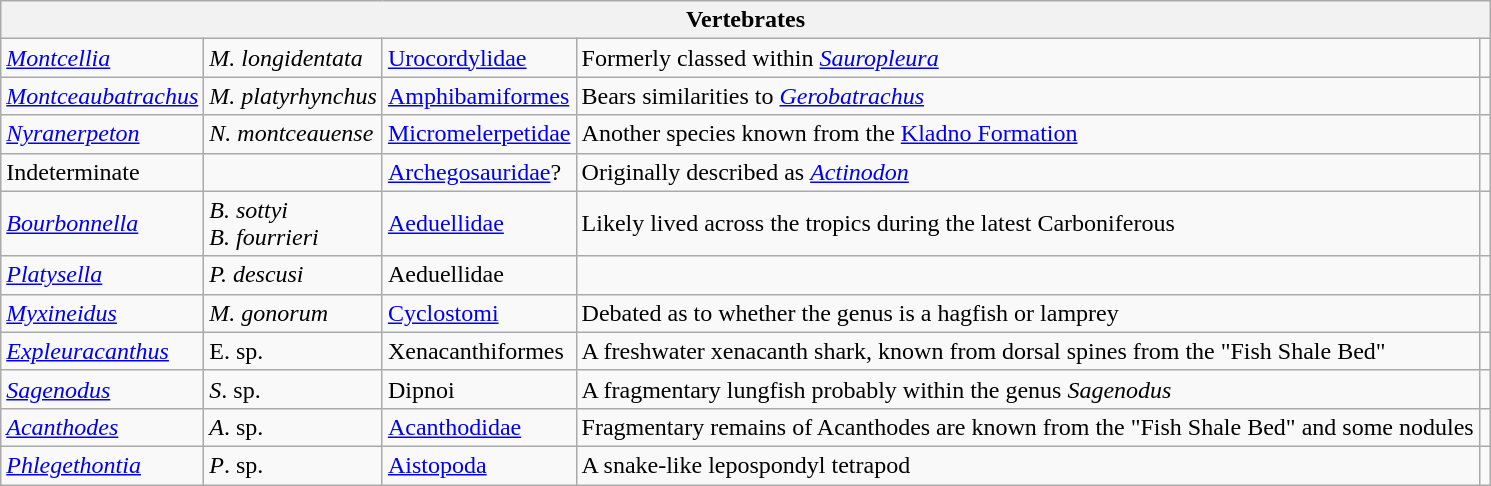<table class="wikitable sortable mw-collapsible">
<tr>
<th colspan="6" align="center">Vertebrates</th>
</tr>
<tr>
<td><em><a href='#'>Montcellia</a></em></td>
<td><em>M. longidentata</em></td>
<td><a href='#'>Urocordylidae</a></td>
<td>Formerly classed within <em><a href='#'>Sauropleura</a></em></td>
<td></td>
</tr>
<tr>
<td><em><a href='#'>Montceaubatrachus</a></em></td>
<td><em>M. platyrhynchus</em></td>
<td><a href='#'>Amphibamiformes</a></td>
<td>Bears similarities to <em><a href='#'>Gerobatrachus</a></em></td>
<td></td>
</tr>
<tr>
<td><em><a href='#'>Nyranerpeton</a></em></td>
<td><em>N. montceauense</em></td>
<td><a href='#'>Micromelerpetidae</a></td>
<td>Another species known from the <a href='#'>Kladno Formation</a></td>
<td></td>
</tr>
<tr>
<td>Indeterminate</td>
<td></td>
<td><a href='#'>Archegosauridae</a>?</td>
<td>Originally described as <em><a href='#'>Actinodon</a></em></td>
<td></td>
</tr>
<tr>
<td><em><a href='#'>Bourbonnella</a></em></td>
<td><em>B. sottyi</em><br><em>B. fourrieri</em></td>
<td><a href='#'>Aeduellidae</a></td>
<td>Likely lived across the tropics during the latest Carboniferous</td>
<td></td>
</tr>
<tr>
<td><em><a href='#'>Platysella</a></em></td>
<td><em>P. descusi</em></td>
<td>Aeduellidae</td>
<td></td>
<td></td>
</tr>
<tr>
<td><em><a href='#'>Myxineidus</a></em></td>
<td><em>M. gonorum</em></td>
<td><a href='#'>Cyclostomi</a></td>
<td>Debated as to whether the genus is a hagfish or lamprey</td>
<td></td>
</tr>
<tr>
<td><em><a href='#'>Expleuracanthus</a></em></td>
<td>E. sp.</td>
<td>Xenacanthiformes</td>
<td>A freshwater xenacanth shark, known from dorsal spines from the "Fish Shale Bed"</td>
<td></td>
</tr>
<tr>
<td><em><a href='#'>Sagenodus</a></em></td>
<td><em>S</em>. sp.</td>
<td>Dipnoi</td>
<td>A fragmentary lungfish probably within the genus <em>Sagenodus</em></td>
<td></td>
</tr>
<tr>
<td><em><a href='#'>Acanthodes</a></em></td>
<td><em>A</em>. sp.</td>
<td><a href='#'>Acanthodidae</a></td>
<td>Fragmentary remains of Acanthodes are known from the "Fish Shale Bed" and some nodules</td>
<td></td>
</tr>
<tr>
<td><em><a href='#'>Phlegethontia</a></em></td>
<td><em>P</em>. sp.</td>
<td><a href='#'>Aistopoda</a></td>
<td>A snake-like lepospondyl tetrapod</td>
<td></td>
</tr>
</table>
